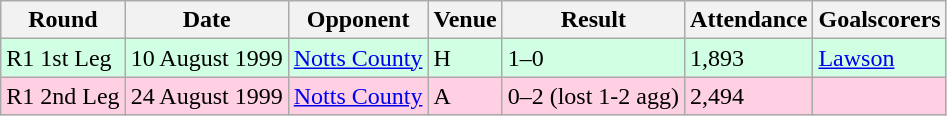<table class="wikitable">
<tr>
<th>Round</th>
<th>Date</th>
<th>Opponent</th>
<th>Venue</th>
<th>Result</th>
<th>Attendance</th>
<th>Goalscorers</th>
</tr>
<tr style="background-color: #d0ffe3;">
<td>R1 1st Leg</td>
<td>10 August 1999</td>
<td><a href='#'>Notts County</a></td>
<td>H</td>
<td>1–0</td>
<td>1,893</td>
<td><a href='#'>Lawson</a></td>
</tr>
<tr style="background-color: #ffd0e3;">
<td>R1 2nd Leg</td>
<td>24 August 1999</td>
<td><a href='#'>Notts County</a></td>
<td>A</td>
<td>0–2 (lost 1-2 agg)</td>
<td>2,494</td>
<td></td>
</tr>
</table>
